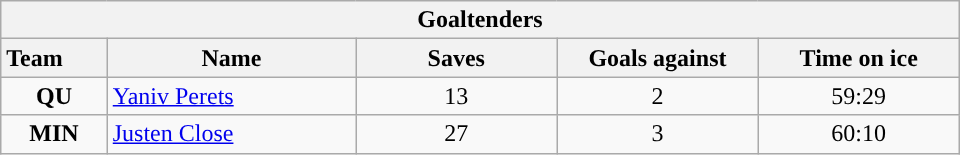<table class="wikitable" style="width:40em; text-align:right;">
<tr>
<th colspan=5>Goaltenders</th>
</tr>
<tr>
<th style="width:4em; text-align:left;">Team</th>
<th style="width:10em;">Name</th>
<th style="width:8em;">Saves</th>
<th style="width:8em;">Goals against</th>
<th style="width:8em;">Time on ice</th>
</tr>
<tr>
<td align=center><strong>QU</strong></td>
<td style="text-align:left;"><a href='#'>Yaniv Perets</a></td>
<td align=center>13</td>
<td align=center>2</td>
<td align=center>59:29</td>
</tr>
<tr>
<td align=center><strong>MIN</strong></td>
<td style="text-align:left;"><a href='#'>Justen Close</a></td>
<td align=center>27</td>
<td align=center>3</td>
<td align=center>60:10</td>
</tr>
</table>
